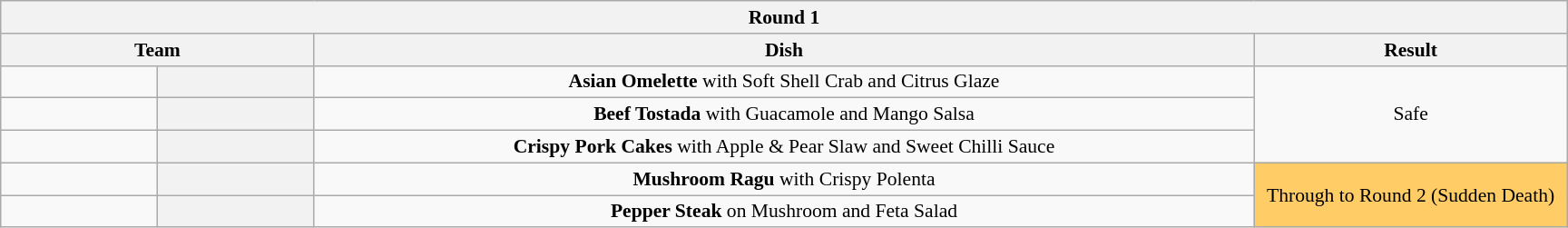<table class="wikitable plainrowheaders" style="margin: 1em auto; text-align:center; font-size:90%; width:80em;">
<tr>
<th colspan="4" >Round 1</th>
</tr>
<tr>
<th style="width:20%;" colspan="2">Team</th>
<th style="width:60%;">Dish</th>
<th style="width:20%;">Result</th>
</tr>
<tr>
<td></td>
<th style="text-align:centre"></th>
<td><strong>Asian Omelette</strong> with Soft Shell Crab and Citrus Glaze</td>
<td rowspan="3">Safe</td>
</tr>
<tr>
<td></td>
<th style="text-align:centre"></th>
<td><strong>Beef Tostada</strong> with Guacamole and Mango Salsa</td>
</tr>
<tr>
<td></td>
<th style="text-align:centre"></th>
<td><strong>Crispy Pork Cakes</strong>  with Apple & Pear Slaw and Sweet Chilli Sauce</td>
</tr>
<tr>
<td></td>
<th style="text-align:centre"></th>
<td><strong> Mushroom Ragu</strong> with Crispy Polenta</td>
<td rowspan="2" bgcolor="FFCC66">Through to Round 2 (Sudden Death)</td>
</tr>
<tr>
<td></td>
<th style="text-align:centre"></th>
<td><strong>Pepper Steak</strong> on Mushroom and Feta Salad</td>
</tr>
</table>
